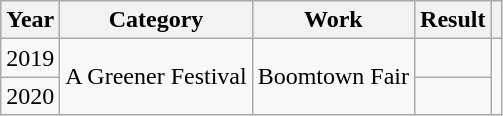<table class="wikitable">
<tr>
<th>Year</th>
<th>Category</th>
<th>Work</th>
<th>Result</th>
<th></th>
</tr>
<tr>
<td>2019</td>
<td rowspan="2">A Greener Festival</td>
<td rowspan="2">Boomtown Fair</td>
<td></td>
<td rowspan="2"></td>
</tr>
<tr>
<td>2020</td>
<td></td>
</tr>
</table>
